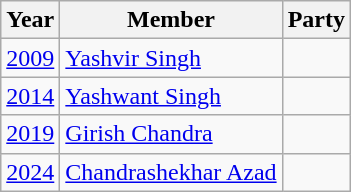<table class="wikitable sortable">
<tr>
<th>Year</th>
<th>Member</th>
<th colspan="2">Party</th>
</tr>
<tr>
<td><a href='#'>2009</a></td>
<td><a href='#'>Yashvir Singh</a></td>
<td></td>
</tr>
<tr>
<td><a href='#'>2014</a></td>
<td><a href='#'>Yashwant Singh</a></td>
<td></td>
</tr>
<tr>
<td><a href='#'>2019</a></td>
<td><a href='#'>Girish Chandra</a></td>
<td></td>
</tr>
<tr>
<td><a href='#'>2024</a></td>
<td><a href='#'>Chandrashekhar Azad</a></td>
<td></td>
</tr>
</table>
